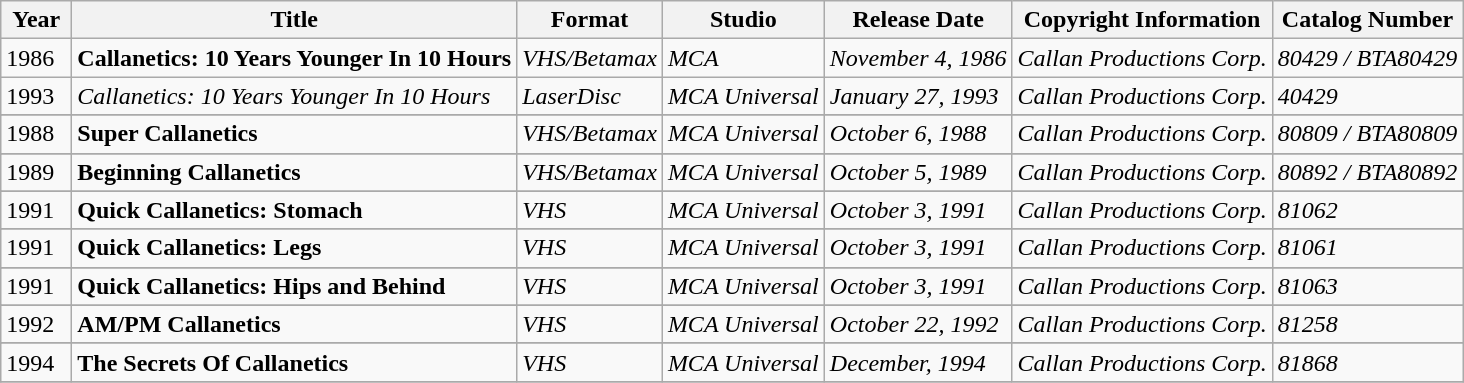<table class="wikitable">
<tr>
<th align="left" valign="top" width="40">Year</th>
<th align="left" valign="top">Title</th>
<th align="left" valign="top">Format</th>
<th align="left" valign="top">Studio</th>
<th align="left" valign="top">Release Date</th>
<th align="left" valign="top">Copyright Information</th>
<th align="left" valign="top">Catalog Number</th>
</tr>
<tr>
<td align="left" valign="top">1986</td>
<td align="left" valign="top"><strong>Callanetics: 10 Years Younger In 10 Hours</strong></td>
<td align="left" valign="top"><em>VHS/Betamax</em></td>
<td align="left" valign="top"><em>MCA</em></td>
<td align="left" valign="top"><em>November 4, 1986</em></td>
<td align="left" valign="top"><em>Callan Productions Corp.</em></td>
<td align="left" valign="top"><em>80429 / BTA80429</em></td>
</tr>
<tr>
<td align="left" valign="top">1993</td>
<td align="left" valign="top"><em>Callanetics: 10 Years Younger In 10 Hours</em></td>
<td align="left" valign="top"><em>LaserDisc</em></td>
<td align="left" valign="top"><em>MCA Universal</em></td>
<td align="left" valign="top"><em>January 27, 1993</em></td>
<td align="left" valign="top"><em>Callan Productions Corp.</em></td>
<td align="left" valign="top"><em>40429</em></td>
</tr>
<tr>
</tr>
<tr>
<td align="left" valign="top">1988</td>
<td align="left" valign="top"><strong>Super Callanetics</strong></td>
<td align="left" valign="top"><em>VHS/Betamax</em></td>
<td align="left" valign="top"><em>MCA Universal</em></td>
<td align="left" valign="top"><em>October 6, 1988</em></td>
<td align="left" valign="top"><em>Callan Productions Corp.</em></td>
<td align="left" valign="top"><em>80809 / BTA80809</em></td>
</tr>
<tr>
</tr>
<tr>
<td align="left" valign="top">1989</td>
<td align="left" valign="top"><strong>Beginning Callanetics</strong></td>
<td align="left" valign="top"><em>VHS/Betamax</em></td>
<td align="left" valign="top"><em>MCA Universal</em></td>
<td align="left" valign="top"><em>October 5, 1989</em></td>
<td align="left" valign="top"><em>Callan Productions Corp.</em></td>
<td align="left" valign="top"><em>80892 / BTA80892</em></td>
</tr>
<tr>
</tr>
<tr>
<td align="left" valign="top">1991</td>
<td align="left" valign="top"><strong>Quick Callanetics: Stomach</strong></td>
<td align="left" valign="top"><em>VHS</em></td>
<td align="left" valign="top"><em>MCA Universal</em></td>
<td align="left" valign="top"><em>October 3, 1991</em></td>
<td align="left" valign="top"><em>Callan Productions Corp.</em></td>
<td align="left" valign="top"><em>81062</em></td>
</tr>
<tr>
</tr>
<tr>
<td align="left" valign="top">1991</td>
<td align="left" valign="top"><strong>Quick Callanetics: Legs</strong></td>
<td align="left" valign="top"><em>VHS</em></td>
<td align="left" valign="top"><em>MCA Universal</em></td>
<td align="left" valign="top"><em>October 3, 1991</em></td>
<td align="left" valign="top"><em>Callan Productions Corp.</em></td>
<td align="left" valign="top"><em>81061</em></td>
</tr>
<tr>
</tr>
<tr>
<td align="left" valign="top">1991</td>
<td align="left" valign="top"><strong>Quick Callanetics: Hips and Behind</strong></td>
<td align="left" valign="top"><em>VHS</em></td>
<td align="left" valign="top"><em>MCA Universal</em></td>
<td align="left" valign="top"><em>October 3, 1991</em></td>
<td align="left" valign="top"><em>Callan Productions Corp.</em></td>
<td align="left" valign="top"><em>81063</em></td>
</tr>
<tr>
</tr>
<tr>
<td align="left" valign="top">1992</td>
<td align="left" valign="top"><strong>AM/PM Callanetics</strong></td>
<td align="left" valign="top"><em>VHS</em></td>
<td align="left" valign="top"><em>MCA Universal</em></td>
<td align="left" valign="top"><em>October 22, 1992</em></td>
<td align="left" valign="top"><em>Callan Productions Corp.</em></td>
<td align="left" valign="top"><em>81258</em></td>
</tr>
<tr>
</tr>
<tr>
<td align="left" valign="top">1994</td>
<td align="left" valign="top"><strong>The Secrets Of Callanetics</strong></td>
<td align="left" valign="top"><em>VHS</em></td>
<td align="left" valign="top"><em>MCA Universal</em></td>
<td align="left" valign="top"><em>December, 1994</em></td>
<td align="left" valign="top"><em>Callan Productions Corp.</em></td>
<td align="left" valign="top"><em>81868</em></td>
</tr>
<tr>
</tr>
</table>
